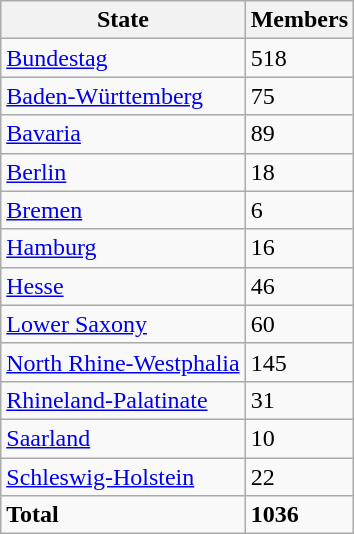<table class="wikitable" style="float:left; margin-top:0;">
<tr>
<th>State</th>
<th>Members</th>
</tr>
<tr>
<td><a href='#'>Bundestag</a></td>
<td>518</td>
</tr>
<tr>
<td><a href='#'>Baden-Württemberg</a></td>
<td>75</td>
</tr>
<tr>
<td><a href='#'>Bavaria</a></td>
<td>89</td>
</tr>
<tr>
<td><a href='#'>Berlin</a></td>
<td>18</td>
</tr>
<tr>
<td><a href='#'>Bremen</a></td>
<td>6</td>
</tr>
<tr>
<td><a href='#'>Hamburg</a></td>
<td>16</td>
</tr>
<tr>
<td><a href='#'>Hesse</a></td>
<td>46</td>
</tr>
<tr>
<td><a href='#'>Lower Saxony</a></td>
<td>60</td>
</tr>
<tr>
<td><a href='#'>North Rhine-Westphalia</a></td>
<td>145</td>
</tr>
<tr>
<td><a href='#'>Rhineland-Palatinate</a></td>
<td>31</td>
</tr>
<tr>
<td><a href='#'>Saarland</a></td>
<td>10</td>
</tr>
<tr>
<td><a href='#'>Schleswig-Holstein</a></td>
<td>22</td>
</tr>
<tr>
<td><strong>Total</strong></td>
<td><strong>1036</strong></td>
</tr>
</table>
